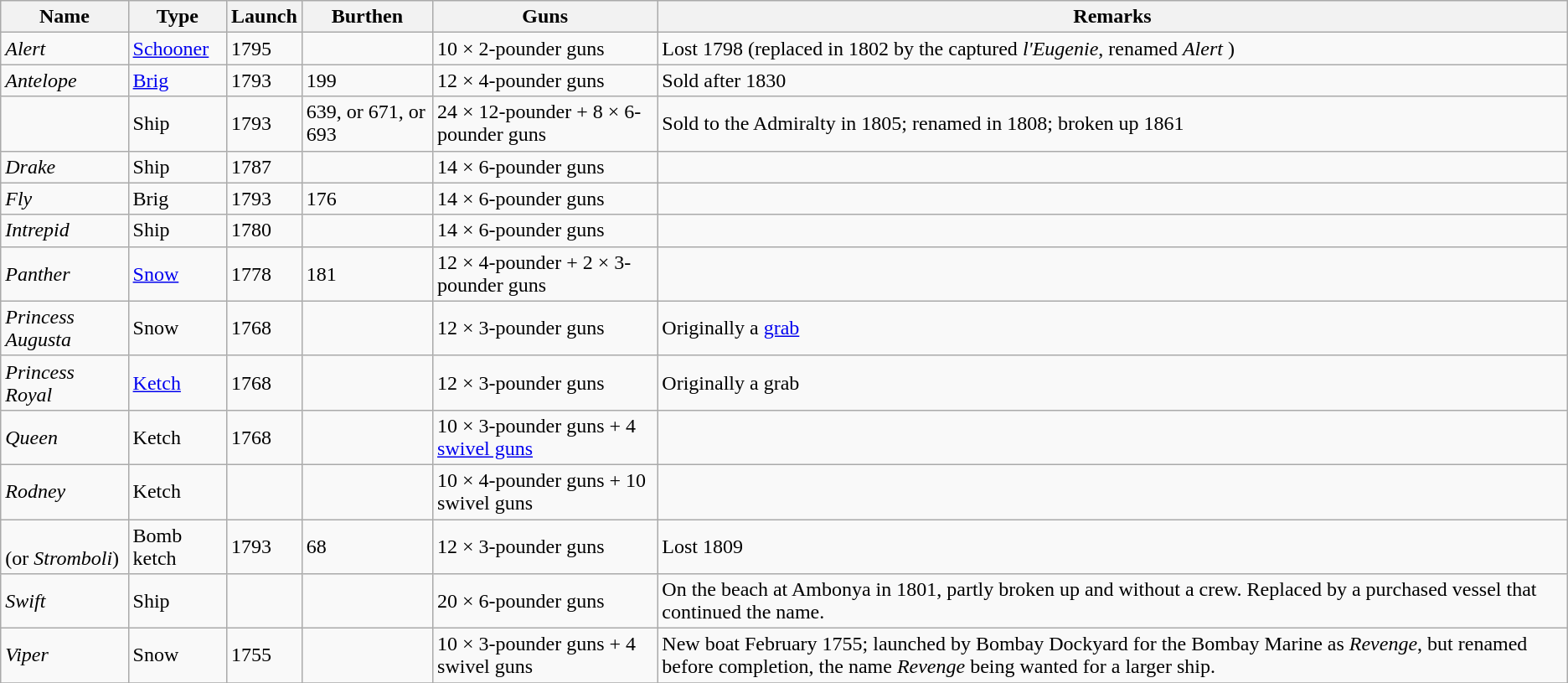<table class=" wikitable">
<tr>
<th>Name</th>
<th>Type</th>
<th>Launch</th>
<th>Burthen</th>
<th>Guns</th>
<th>Remarks</th>
</tr>
<tr>
<td><em>Alert</em></td>
<td><a href='#'>Schooner</a></td>
<td>1795</td>
<td></td>
<td>10 × 2-pounder guns</td>
<td>Lost 1798 (replaced in 1802 by the captured <em>l'Eugenie</em>, renamed <em>Alert</em> )</td>
</tr>
<tr>
<td><em>Antelope</em></td>
<td><a href='#'>Brig</a></td>
<td>1793</td>
<td>199</td>
<td>12 × 4-pounder guns</td>
<td>Sold after 1830</td>
</tr>
<tr>
<td></td>
<td>Ship</td>
<td>1793</td>
<td>639, or 671, or 693</td>
<td>24 × 12-pounder + 8 × 6-pounder guns</td>
<td>Sold to the Admiralty in 1805; renamed  in 1808; broken up 1861</td>
</tr>
<tr>
<td><em>Drake</em></td>
<td>Ship</td>
<td>1787</td>
<td></td>
<td>14 × 6-pounder guns</td>
<td></td>
</tr>
<tr>
<td><em>Fly</em></td>
<td>Brig</td>
<td>1793</td>
<td>176</td>
<td>14 × 6-pounder guns</td>
<td></td>
</tr>
<tr>
<td><em>Intrepid</em></td>
<td>Ship</td>
<td>1780</td>
<td></td>
<td>14 × 6-pounder guns</td>
<td></td>
</tr>
<tr>
<td><em>Panther</em></td>
<td><a href='#'>Snow</a></td>
<td>1778</td>
<td>181</td>
<td>12 × 4-pounder + 2 × 3-pounder guns</td>
<td></td>
</tr>
<tr>
<td><em>Princess Augusta</em></td>
<td>Snow</td>
<td>1768</td>
<td></td>
<td>12 × 3-pounder guns</td>
<td>Originally a <a href='#'>grab</a></td>
</tr>
<tr>
<td><em>Princess Royal</em></td>
<td><a href='#'>Ketch</a></td>
<td>1768</td>
<td></td>
<td>12 × 3-pounder guns</td>
<td>Originally a grab</td>
</tr>
<tr>
<td><em>Queen</em></td>
<td>Ketch</td>
<td>1768</td>
<td></td>
<td>10 × 3-pounder guns + 4 <a href='#'>swivel guns</a></td>
<td></td>
</tr>
<tr>
<td><em>Rodney</em></td>
<td>Ketch</td>
<td></td>
<td></td>
<td>10 × 4-pounder guns + 10 swivel guns</td>
<td></td>
</tr>
<tr>
<td><br>(or <em>Stromboli</em>)</td>
<td>Bomb ketch</td>
<td>1793</td>
<td>68</td>
<td>12 × 3-pounder guns</td>
<td>Lost 1809</td>
</tr>
<tr>
<td><em>Swift</em></td>
<td>Ship</td>
<td></td>
<td></td>
<td>20 × 6-pounder guns</td>
<td>On the beach at Ambonya in 1801, partly broken up and without a crew. Replaced by a purchased vessel that continued the name.</td>
</tr>
<tr>
<td><em>Viper</em></td>
<td>Snow</td>
<td>1755</td>
<td></td>
<td>10 × 3-pounder guns + 4 swivel guns</td>
<td>New boat February 1755; launched by Bombay Dockyard for the Bombay Marine as <em>Revenge</em>, but renamed before completion, the name <em>Revenge</em> being wanted for a larger ship.</td>
</tr>
<tr>
</tr>
</table>
